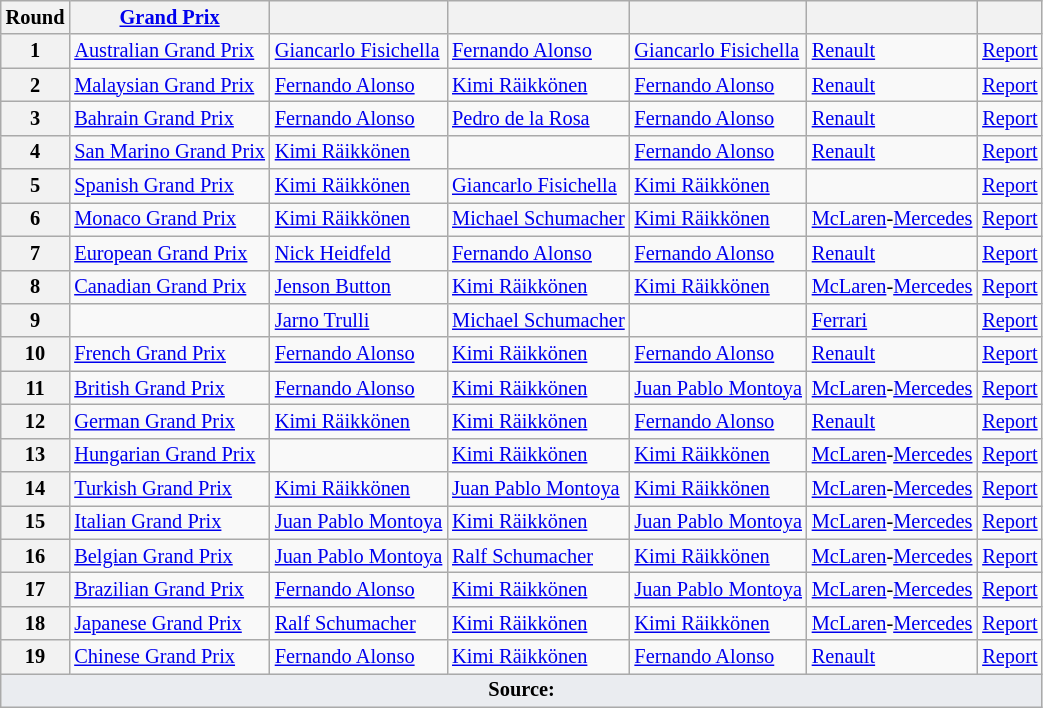<table class="wikitable sortable" style="font-size: 85%">
<tr>
<th>Round</th>
<th><a href='#'>Grand Prix</a></th>
<th></th>
<th></th>
<th></th>
<th></th>
<th class="unsortable"></th>
</tr>
<tr>
<th>1</th>
<td> <a href='#'>Australian Grand Prix</a></td>
<td> <a href='#'>Giancarlo Fisichella</a></td>
<td> <a href='#'>Fernando Alonso</a></td>
<td> <a href='#'>Giancarlo Fisichella</a></td>
<td> <a href='#'>Renault</a></td>
<td><a href='#'>Report</a></td>
</tr>
<tr>
<th>2</th>
<td> <a href='#'>Malaysian Grand Prix</a></td>
<td> <a href='#'>Fernando Alonso</a></td>
<td> <a href='#'>Kimi Räikkönen</a></td>
<td> <a href='#'>Fernando Alonso</a></td>
<td> <a href='#'>Renault</a></td>
<td><a href='#'>Report</a></td>
</tr>
<tr>
<th>3</th>
<td> <a href='#'>Bahrain Grand Prix</a></td>
<td> <a href='#'>Fernando Alonso</a></td>
<td> <a href='#'>Pedro de la Rosa</a></td>
<td> <a href='#'>Fernando Alonso</a></td>
<td> <a href='#'>Renault</a></td>
<td><a href='#'>Report</a></td>
</tr>
<tr>
<th>4</th>
<td> <a href='#'>San Marino Grand Prix</a></td>
<td> <a href='#'>Kimi Räikkönen</a></td>
<td></td>
<td> <a href='#'>Fernando Alonso</a></td>
<td> <a href='#'>Renault</a></td>
<td><a href='#'>Report</a></td>
</tr>
<tr>
<th>5</th>
<td> <a href='#'>Spanish Grand Prix</a></td>
<td> <a href='#'>Kimi Räikkönen</a></td>
<td> <a href='#'>Giancarlo Fisichella</a></td>
<td> <a href='#'>Kimi Räikkönen</a></td>
<td></td>
<td><a href='#'>Report</a></td>
</tr>
<tr>
<th>6</th>
<td> <a href='#'>Monaco Grand Prix</a></td>
<td> <a href='#'>Kimi Räikkönen</a></td>
<td> <a href='#'>Michael Schumacher</a></td>
<td> <a href='#'>Kimi Räikkönen</a></td>
<td> <a href='#'>McLaren</a>-<a href='#'>Mercedes</a></td>
<td><a href='#'>Report</a></td>
</tr>
<tr>
<th>7</th>
<td> <a href='#'>European Grand Prix</a></td>
<td> <a href='#'>Nick Heidfeld</a></td>
<td> <a href='#'>Fernando Alonso</a></td>
<td> <a href='#'>Fernando Alonso</a></td>
<td> <a href='#'>Renault</a></td>
<td><a href='#'>Report</a></td>
</tr>
<tr>
<th>8</th>
<td> <a href='#'>Canadian Grand Prix</a></td>
<td> <a href='#'>Jenson Button</a></td>
<td> <a href='#'>Kimi Räikkönen</a></td>
<td> <a href='#'>Kimi Räikkönen</a></td>
<td> <a href='#'>McLaren</a>-<a href='#'>Mercedes</a></td>
<td><a href='#'>Report</a></td>
</tr>
<tr>
<th>9</th>
<td></td>
<td> <a href='#'>Jarno Trulli</a></td>
<td> <a href='#'>Michael Schumacher</a></td>
<td></td>
<td> <a href='#'>Ferrari</a></td>
<td><a href='#'>Report</a></td>
</tr>
<tr>
<th>10</th>
<td> <a href='#'>French Grand Prix</a></td>
<td> <a href='#'>Fernando Alonso</a></td>
<td> <a href='#'>Kimi Räikkönen</a></td>
<td> <a href='#'>Fernando Alonso</a></td>
<td> <a href='#'>Renault</a></td>
<td><a href='#'>Report</a></td>
</tr>
<tr>
<th>11</th>
<td> <a href='#'>British Grand Prix</a></td>
<td> <a href='#'>Fernando Alonso</a></td>
<td> <a href='#'>Kimi Räikkönen</a></td>
<td> <a href='#'>Juan Pablo Montoya</a></td>
<td> <a href='#'>McLaren</a>-<a href='#'>Mercedes</a></td>
<td><a href='#'>Report</a></td>
</tr>
<tr>
<th>12</th>
<td> <a href='#'>German Grand Prix</a></td>
<td> <a href='#'>Kimi Räikkönen</a></td>
<td> <a href='#'>Kimi Räikkönen</a></td>
<td> <a href='#'>Fernando Alonso</a></td>
<td> <a href='#'>Renault</a></td>
<td><a href='#'>Report</a></td>
</tr>
<tr>
<th>13</th>
<td> <a href='#'>Hungarian Grand Prix</a></td>
<td></td>
<td> <a href='#'>Kimi Räikkönen</a></td>
<td> <a href='#'>Kimi Räikkönen</a></td>
<td> <a href='#'>McLaren</a>-<a href='#'>Mercedes</a></td>
<td><a href='#'>Report</a></td>
</tr>
<tr>
<th>14</th>
<td> <a href='#'>Turkish Grand Prix</a></td>
<td> <a href='#'>Kimi Räikkönen</a></td>
<td> <a href='#'>Juan Pablo Montoya</a></td>
<td> <a href='#'>Kimi Räikkönen</a></td>
<td> <a href='#'>McLaren</a>-<a href='#'>Mercedes</a></td>
<td><a href='#'>Report</a></td>
</tr>
<tr>
<th>15</th>
<td> <a href='#'>Italian Grand Prix</a></td>
<td> <a href='#'>Juan Pablo Montoya</a></td>
<td> <a href='#'>Kimi Räikkönen</a></td>
<td> <a href='#'>Juan Pablo Montoya</a></td>
<td> <a href='#'>McLaren</a>-<a href='#'>Mercedes</a></td>
<td><a href='#'>Report</a></td>
</tr>
<tr>
<th>16</th>
<td> <a href='#'>Belgian Grand Prix</a></td>
<td> <a href='#'>Juan Pablo Montoya</a></td>
<td> <a href='#'>Ralf Schumacher</a></td>
<td> <a href='#'>Kimi Räikkönen</a></td>
<td> <a href='#'>McLaren</a>-<a href='#'>Mercedes</a></td>
<td><a href='#'>Report</a></td>
</tr>
<tr>
<th>17</th>
<td> <a href='#'>Brazilian Grand Prix</a></td>
<td> <a href='#'>Fernando Alonso</a></td>
<td> <a href='#'>Kimi Räikkönen</a></td>
<td> <a href='#'>Juan Pablo Montoya</a></td>
<td> <a href='#'>McLaren</a>-<a href='#'>Mercedes</a></td>
<td><a href='#'>Report</a></td>
</tr>
<tr>
<th>18</th>
<td> <a href='#'>Japanese Grand Prix</a></td>
<td> <a href='#'>Ralf Schumacher</a></td>
<td> <a href='#'>Kimi Räikkönen</a></td>
<td> <a href='#'>Kimi Räikkönen</a></td>
<td> <a href='#'>McLaren</a>-<a href='#'>Mercedes</a></td>
<td><a href='#'>Report</a></td>
</tr>
<tr>
<th>19</th>
<td> <a href='#'>Chinese Grand Prix</a></td>
<td> <a href='#'>Fernando Alonso</a></td>
<td> <a href='#'>Kimi Räikkönen</a></td>
<td> <a href='#'>Fernando Alonso</a></td>
<td> <a href='#'>Renault</a></td>
<td><a href='#'>Report</a></td>
</tr>
<tr class="sortbottom">
<td colspan="7" style="background-color:#EAECF0;text-align:center"><strong>Source:</strong></td>
</tr>
</table>
